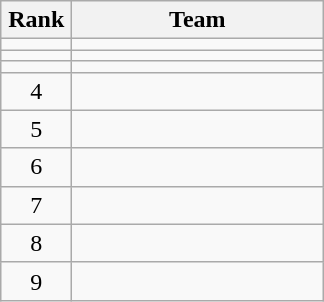<table class=wikitable style="text-align:center;">
<tr>
<th width=40>Rank</th>
<th width=160>Team</th>
</tr>
<tr>
<td></td>
<td align=left></td>
</tr>
<tr>
<td></td>
<td align=left></td>
</tr>
<tr>
<td></td>
<td align=left></td>
</tr>
<tr>
<td>4</td>
<td align=left></td>
</tr>
<tr>
<td>5</td>
<td align=left></td>
</tr>
<tr>
<td>6</td>
<td align=left></td>
</tr>
<tr>
<td>7</td>
<td align=left></td>
</tr>
<tr>
<td>8</td>
<td align=left></td>
</tr>
<tr>
<td>9</td>
<td align=left></td>
</tr>
</table>
